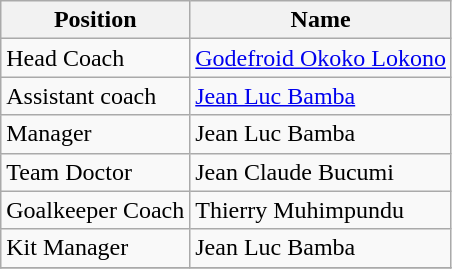<table class="wikitable">
<tr>
<th>Position</th>
<th>Name</th>
</tr>
<tr>
<td>Head Coach</td>
<td> <a href='#'>Godefroid Okoko Lokono</a></td>
</tr>
<tr>
<td>Assistant coach</td>
<td> <a href='#'>Jean Luc Bamba</a></td>
</tr>
<tr>
<td>Manager</td>
<td> Jean Luc Bamba</td>
</tr>
<tr>
<td>Team Doctor</td>
<td> Jean Claude Bucumi</td>
</tr>
<tr>
<td>Goalkeeper Coach</td>
<td> Thierry Muhimpundu</td>
</tr>
<tr>
<td>Kit Manager</td>
<td> Jean Luc Bamba</td>
</tr>
<tr>
</tr>
</table>
